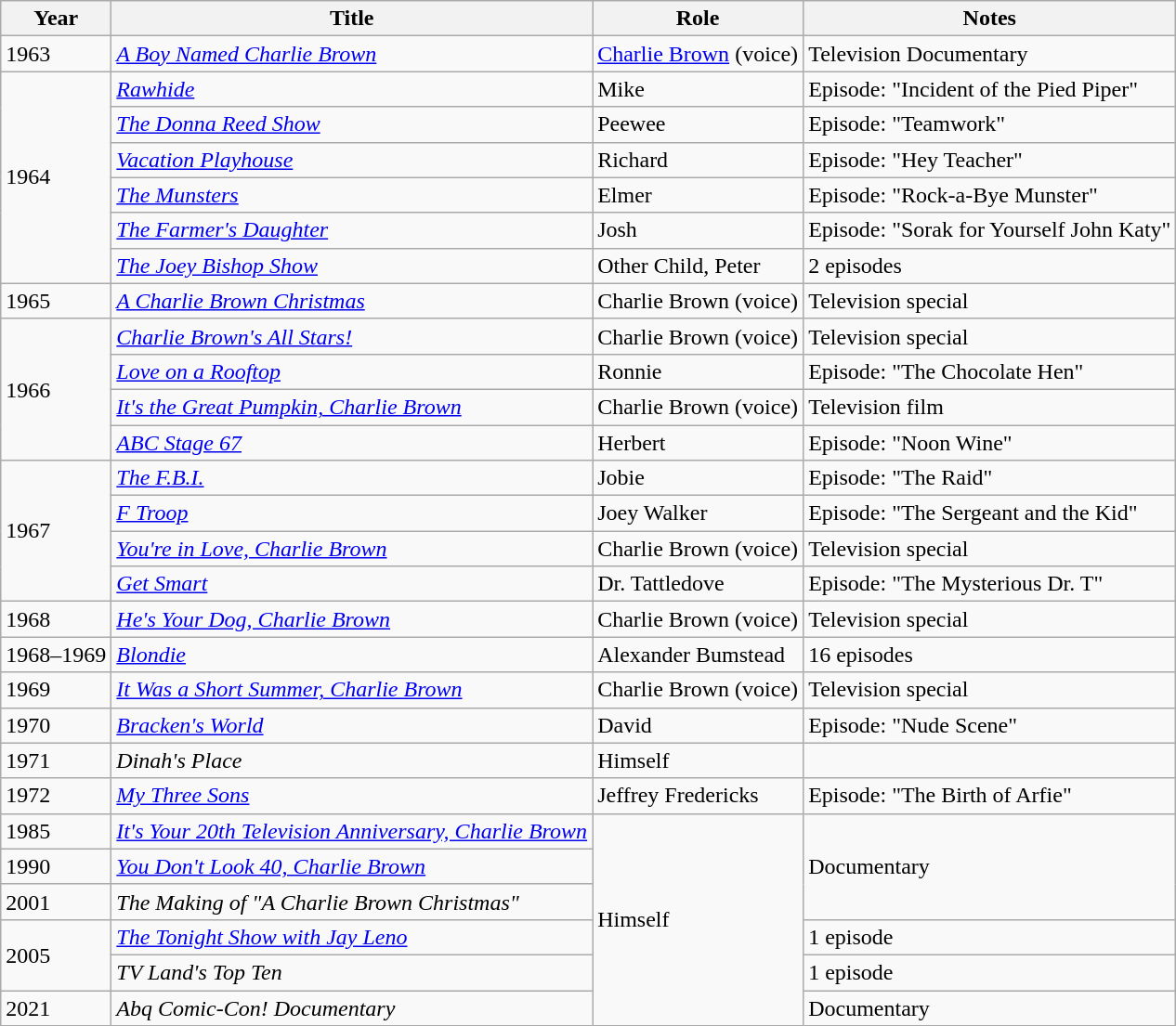<table class="wikitable sortable">
<tr>
<th>Year</th>
<th>Title</th>
<th>Role</th>
<th>Notes</th>
</tr>
<tr>
<td>1963</td>
<td><em><a href='#'>A Boy Named Charlie Brown</a></em></td>
<td><a href='#'>Charlie Brown</a> (voice)</td>
<td>Television Documentary</td>
</tr>
<tr>
<td rowspan="6">1964</td>
<td><em><a href='#'>Rawhide</a></em></td>
<td>Mike</td>
<td>Episode: "Incident of the Pied Piper"</td>
</tr>
<tr>
<td><em><a href='#'>The Donna Reed Show</a></em></td>
<td>Peewee</td>
<td>Episode: "Teamwork"</td>
</tr>
<tr>
<td><em><a href='#'>Vacation Playhouse</a></em></td>
<td>Richard</td>
<td>Episode: "Hey Teacher"</td>
</tr>
<tr>
<td><em><a href='#'>The Munsters</a></em></td>
<td>Elmer</td>
<td>Episode: "Rock-a-Bye Munster"</td>
</tr>
<tr>
<td><em><a href='#'>The Farmer's Daughter</a></em></td>
<td>Josh</td>
<td>Episode: "Sorak for Yourself John Katy"</td>
</tr>
<tr>
<td><em><a href='#'>The Joey Bishop Show</a></em></td>
<td>Other Child, Peter</td>
<td>2 episodes</td>
</tr>
<tr>
<td>1965</td>
<td><em><a href='#'>A Charlie Brown Christmas</a></em></td>
<td>Charlie Brown (voice)</td>
<td>Television special</td>
</tr>
<tr>
<td rowspan="4">1966</td>
<td><em><a href='#'>Charlie Brown's All Stars!</a></em></td>
<td>Charlie Brown (voice)</td>
<td>Television special</td>
</tr>
<tr>
<td><em><a href='#'>Love on a Rooftop</a></em></td>
<td>Ronnie</td>
<td>Episode: "The Chocolate Hen"</td>
</tr>
<tr>
<td><em><a href='#'>It's the Great Pumpkin, Charlie Brown</a></em></td>
<td>Charlie Brown (voice)</td>
<td>Television film</td>
</tr>
<tr>
<td><em><a href='#'>ABC Stage 67</a></em></td>
<td>Herbert</td>
<td>Episode: "Noon Wine"</td>
</tr>
<tr>
<td rowspan="4">1967</td>
<td><em><a href='#'>The F.B.I.</a></em></td>
<td>Jobie</td>
<td>Episode: "The Raid"</td>
</tr>
<tr>
<td><em><a href='#'>F Troop</a></em></td>
<td>Joey Walker</td>
<td>Episode: "The Sergeant and the Kid"</td>
</tr>
<tr>
<td><em><a href='#'>You're in Love, Charlie Brown</a></em></td>
<td>Charlie Brown (voice)</td>
<td>Television special</td>
</tr>
<tr>
<td><em><a href='#'>Get Smart</a></em></td>
<td>Dr. Tattledove</td>
<td>Episode: "The Mysterious Dr. T"</td>
</tr>
<tr>
<td>1968</td>
<td><em><a href='#'>He's Your Dog, Charlie Brown</a></em></td>
<td>Charlie Brown (voice)</td>
<td>Television special</td>
</tr>
<tr>
<td>1968–1969</td>
<td><em><a href='#'>Blondie</a></em></td>
<td>Alexander Bumstead</td>
<td>16 episodes</td>
</tr>
<tr>
<td>1969</td>
<td><em><a href='#'>It Was a Short Summer, Charlie Brown</a></em></td>
<td>Charlie Brown (voice)</td>
<td>Television special</td>
</tr>
<tr>
<td>1970</td>
<td><em><a href='#'>Bracken's World</a></em></td>
<td>David</td>
<td>Episode: "Nude Scene"</td>
</tr>
<tr>
<td>1971</td>
<td><em>Dinah's Place</em></td>
<td>Himself</td>
<td></td>
</tr>
<tr>
<td>1972</td>
<td><em><a href='#'>My Three Sons</a></em></td>
<td>Jeffrey Fredericks</td>
<td>Episode: "The Birth of Arfie"</td>
</tr>
<tr>
<td>1985</td>
<td><em><a href='#'>It's Your 20th Television Anniversary, Charlie Brown</a></em></td>
<td rowspan="6">Himself</td>
<td rowspan="3">Documentary</td>
</tr>
<tr>
<td>1990</td>
<td><em><a href='#'>You Don't Look 40, Charlie Brown</a></em></td>
</tr>
<tr>
<td>2001</td>
<td><em>The Making of "A Charlie Brown Christmas"</em></td>
</tr>
<tr>
<td rowspan="2">2005</td>
<td><em><a href='#'>The Tonight Show with Jay Leno</a></em></td>
<td>1 episode</td>
</tr>
<tr>
<td><em>TV Land's Top Ten</em></td>
<td>1 episode</td>
</tr>
<tr>
<td>2021</td>
<td><em>Abq Comic-Con! Documentary</em></td>
<td>Documentary</td>
</tr>
</table>
